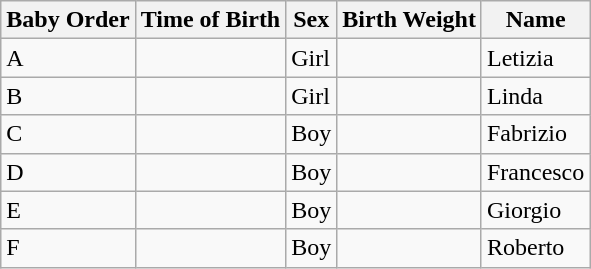<table class="wikitable">
<tr>
<th>Baby Order</th>
<th>Time of Birth</th>
<th>Sex</th>
<th>Birth Weight</th>
<th>Name</th>
</tr>
<tr>
<td>A</td>
<td></td>
<td>Girl</td>
<td></td>
<td>Letizia</td>
</tr>
<tr>
<td>B</td>
<td></td>
<td>Girl</td>
<td></td>
<td>Linda</td>
</tr>
<tr>
<td>C</td>
<td></td>
<td>Boy</td>
<td></td>
<td>Fabrizio</td>
</tr>
<tr>
<td>D</td>
<td></td>
<td>Boy</td>
<td></td>
<td>Francesco</td>
</tr>
<tr>
<td>E</td>
<td></td>
<td>Boy</td>
<td></td>
<td>Giorgio</td>
</tr>
<tr>
<td>F</td>
<td></td>
<td>Boy</td>
<td></td>
<td>Roberto</td>
</tr>
</table>
